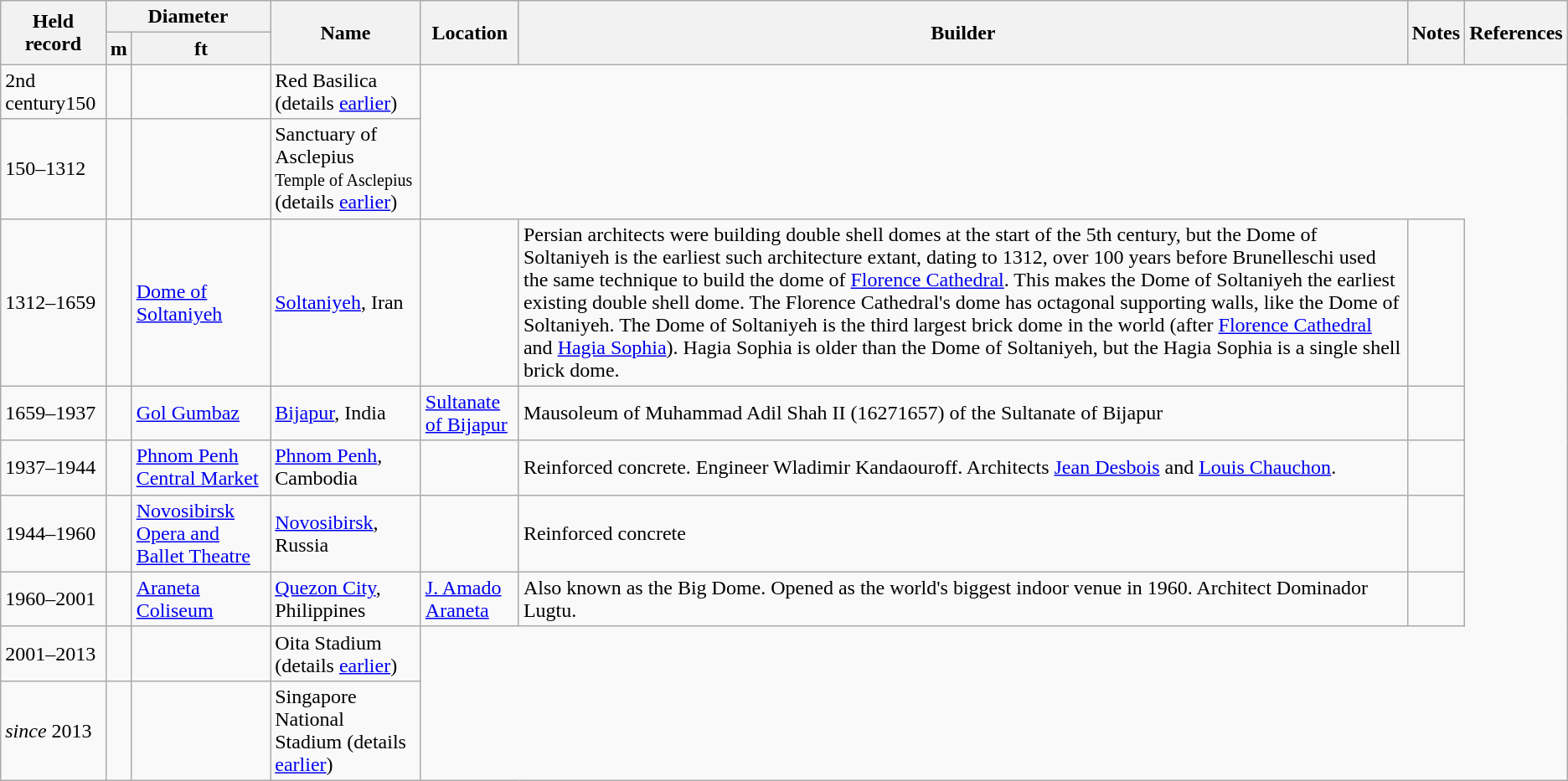<table class="wikitable sortable">
<tr>
<th rowspan=2>Held record</th>
<th colspan=2 data-sort-type="number">Diameter</th>
<th rowspan=2>Name</th>
<th rowspan=2>Location</th>
<th rowspan=2>Builder</th>
<th rowspan=2>Notes</th>
<th rowspan=2>References</th>
</tr>
<tr>
<th>m</th>
<th>ft</th>
</tr>
<tr>
<td>2nd century150</td>
<td></td>
<td></td>
<td>Red Basilica (details <a href='#'>earlier</a>)</td>
</tr>
<tr>
<td>150–1312</td>
<td></td>
<td></td>
<td>Sanctuary of Asclepius<br><small>Temple of Asclepius</small> (details <a href='#'>earlier</a>)</td>
</tr>
<tr>
<td>1312–1659</td>
<td></td>
<td><a href='#'>Dome of Soltaniyeh</a></td>
<td><a href='#'>Soltaniyeh</a>, Iran</td>
<td></td>
<td>Persian architects were building double shell domes at the start of the 5th century, but the Dome of Soltaniyeh is the earliest such architecture extant, dating to 1312, over 100 years before Brunelleschi used the same technique to build the dome of <a href='#'>Florence Cathedral</a>. This makes the Dome of Soltaniyeh the earliest existing double shell dome. The Florence Cathedral's dome has octagonal supporting walls, like the Dome of Soltaniyeh. The Dome of Soltaniyeh is the third largest brick dome in the world (after <a href='#'>Florence Cathedral</a> and <a href='#'>Hagia Sophia</a>). Hagia Sophia is older than the Dome of Soltaniyeh, but the Hagia Sophia is a single shell brick dome.</td>
<td></td>
</tr>
<tr>
<td>1659–1937</td>
<td></td>
<td><a href='#'>Gol Gumbaz</a></td>
<td><a href='#'>Bijapur</a>, India</td>
<td><a href='#'>Sultanate of Bijapur</a></td>
<td>Mausoleum of Muhammad Adil Shah II (16271657) of the Sultanate of Bijapur</td>
<td></td>
</tr>
<tr>
<td>1937–1944</td>
<td></td>
<td><a href='#'>Phnom Penh Central Market</a></td>
<td><a href='#'>Phnom Penh</a>, Cambodia</td>
<td></td>
<td>Reinforced concrete. Engineer Wladimir Kandaouroff. Architects <a href='#'>Jean Desbois</a> and <a href='#'>Louis Chauchon</a>.</td>
<td></td>
</tr>
<tr>
<td>1944–1960</td>
<td></td>
<td><a href='#'>Novosibirsk Opera and Ballet Theatre</a></td>
<td><a href='#'>Novosibirsk</a>, Russia</td>
<td></td>
<td>Reinforced concrete</td>
<td></td>
</tr>
<tr>
<td>1960–2001</td>
<td></td>
<td><a href='#'>Araneta Coliseum</a></td>
<td><a href='#'>Quezon City</a>, Philippines</td>
<td><a href='#'>J. Amado Araneta</a></td>
<td>Also known as the Big Dome. Opened as the world's biggest indoor venue in 1960. Architect Dominador Lugtu.</td>
<td></td>
</tr>
<tr>
<td>2001–2013</td>
<td></td>
<td></td>
<td>Oita Stadium (details <a href='#'>earlier</a>)</td>
</tr>
<tr>
<td><em>since</em> 2013</td>
<td></td>
<td></td>
<td>Singapore National Stadium (details <a href='#'>earlier</a>)</td>
</tr>
</table>
